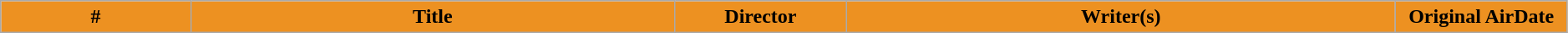<table class="wikitable plainrowheaders" width=99%>
<tr>
<th style="background-color: #ED9121">#</th>
<th style="background-color: #ED9121">Title</th>
<th style="background-color: #ED9121" width=11%>Director</th>
<th style="background-color: #ED9121" width=35%>Writer(s)</th>
<th style="background-color: #ED9121" width=11%>Original AirDate<br>








</th>
</tr>
</table>
